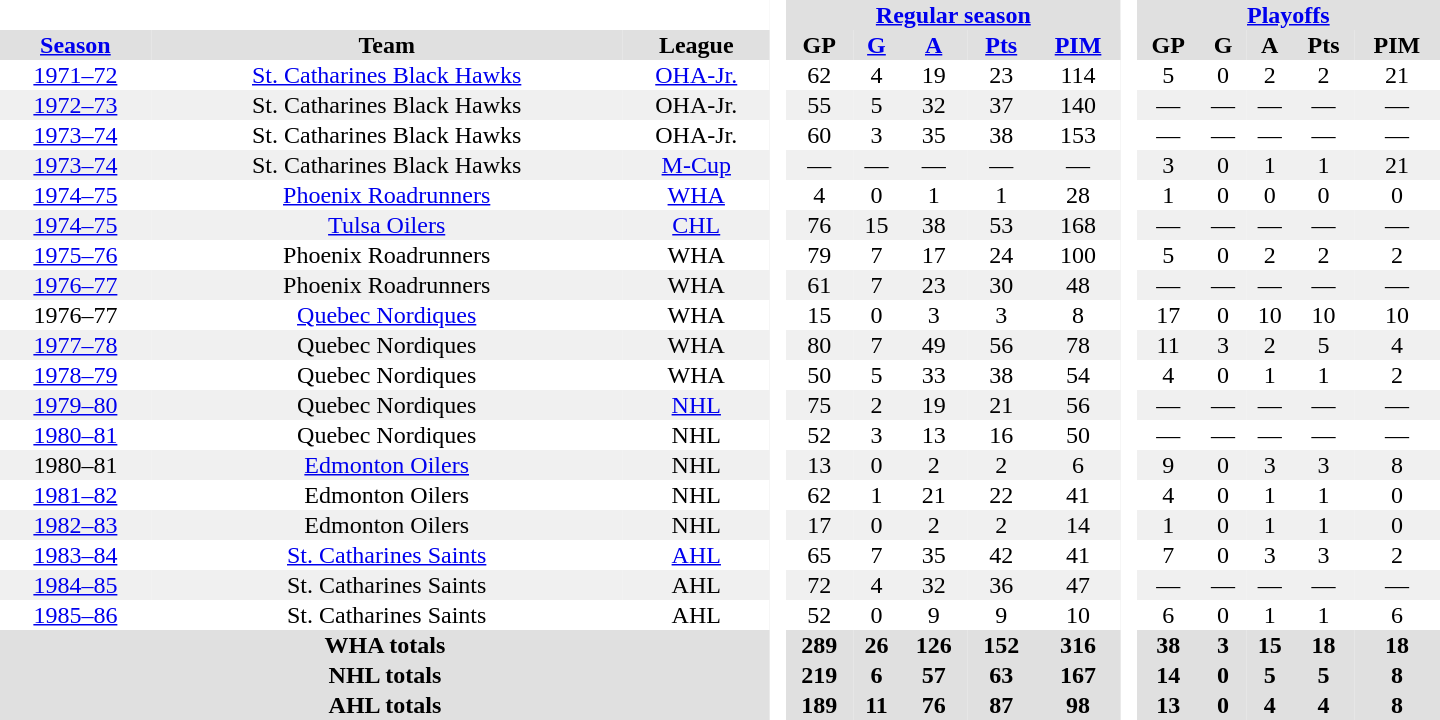<table border="0" cellpadding="1" cellspacing="0" style="text-align:center; width:60em">
<tr bgcolor="#e0e0e0">
<th colspan="3" bgcolor="#ffffff"> </th>
<th rowspan="99" bgcolor="#ffffff"> </th>
<th colspan="5"><a href='#'>Regular season</a></th>
<th rowspan="99" bgcolor="#ffffff"> </th>
<th colspan="5"><a href='#'>Playoffs</a></th>
</tr>
<tr bgcolor="#e0e0e0">
<th><a href='#'>Season</a></th>
<th>Team</th>
<th>League</th>
<th>GP</th>
<th><a href='#'>G</a></th>
<th><a href='#'>A</a></th>
<th><a href='#'>Pts</a></th>
<th><a href='#'>PIM</a></th>
<th>GP</th>
<th>G</th>
<th>A</th>
<th>Pts</th>
<th>PIM</th>
</tr>
<tr>
<td><a href='#'>1971–72</a></td>
<td><a href='#'>St. Catharines Black Hawks</a></td>
<td><a href='#'>OHA-Jr.</a></td>
<td>62</td>
<td>4</td>
<td>19</td>
<td>23</td>
<td>114</td>
<td>5</td>
<td>0</td>
<td>2</td>
<td>2</td>
<td>21</td>
</tr>
<tr bgcolor="#f0f0f0">
<td><a href='#'>1972–73</a></td>
<td>St. Catharines Black Hawks</td>
<td>OHA-Jr.</td>
<td>55</td>
<td>5</td>
<td>32</td>
<td>37</td>
<td>140</td>
<td>—</td>
<td>—</td>
<td>—</td>
<td>—</td>
<td>—</td>
</tr>
<tr>
<td><a href='#'>1973–74</a></td>
<td>St. Catharines Black Hawks</td>
<td>OHA-Jr.</td>
<td>60</td>
<td>3</td>
<td>35</td>
<td>38</td>
<td>153</td>
<td>—</td>
<td>—</td>
<td>—</td>
<td>—</td>
<td>—</td>
</tr>
<tr bgcolor="#f0f0f0">
<td><a href='#'>1973–74</a></td>
<td>St. Catharines Black Hawks</td>
<td><a href='#'>M-Cup</a></td>
<td>—</td>
<td>—</td>
<td>—</td>
<td>—</td>
<td>—</td>
<td>3</td>
<td>0</td>
<td>1</td>
<td>1</td>
<td>21</td>
</tr>
<tr>
<td><a href='#'>1974–75</a></td>
<td><a href='#'>Phoenix Roadrunners</a></td>
<td><a href='#'>WHA</a></td>
<td>4</td>
<td>0</td>
<td>1</td>
<td>1</td>
<td>28</td>
<td>1</td>
<td>0</td>
<td>0</td>
<td>0</td>
<td>0</td>
</tr>
<tr bgcolor="#f0f0f0">
<td><a href='#'>1974–75</a></td>
<td><a href='#'>Tulsa Oilers</a></td>
<td><a href='#'>CHL</a></td>
<td>76</td>
<td>15</td>
<td>38</td>
<td>53</td>
<td>168</td>
<td>—</td>
<td>—</td>
<td>—</td>
<td>—</td>
<td>—</td>
</tr>
<tr>
<td><a href='#'>1975–76</a></td>
<td>Phoenix Roadrunners</td>
<td>WHA</td>
<td>79</td>
<td>7</td>
<td>17</td>
<td>24</td>
<td>100</td>
<td>5</td>
<td>0</td>
<td>2</td>
<td>2</td>
<td>2</td>
</tr>
<tr bgcolor="#f0f0f0">
<td><a href='#'>1976–77</a></td>
<td>Phoenix Roadrunners</td>
<td>WHA</td>
<td>61</td>
<td>7</td>
<td>23</td>
<td>30</td>
<td>48</td>
<td>—</td>
<td>—</td>
<td>—</td>
<td>—</td>
<td>—</td>
</tr>
<tr>
<td>1976–77</td>
<td><a href='#'>Quebec Nordiques</a></td>
<td>WHA</td>
<td>15</td>
<td>0</td>
<td>3</td>
<td>3</td>
<td>8</td>
<td>17</td>
<td>0</td>
<td>10</td>
<td>10</td>
<td>10</td>
</tr>
<tr bgcolor="#f0f0f0">
<td><a href='#'>1977–78</a></td>
<td>Quebec Nordiques</td>
<td>WHA</td>
<td>80</td>
<td>7</td>
<td>49</td>
<td>56</td>
<td>78</td>
<td>11</td>
<td>3</td>
<td>2</td>
<td>5</td>
<td>4</td>
</tr>
<tr>
<td><a href='#'>1978–79</a></td>
<td>Quebec Nordiques</td>
<td>WHA</td>
<td>50</td>
<td>5</td>
<td>33</td>
<td>38</td>
<td>54</td>
<td>4</td>
<td>0</td>
<td>1</td>
<td>1</td>
<td>2</td>
</tr>
<tr bgcolor="#f0f0f0">
<td><a href='#'>1979–80</a></td>
<td>Quebec Nordiques</td>
<td><a href='#'>NHL</a></td>
<td>75</td>
<td>2</td>
<td>19</td>
<td>21</td>
<td>56</td>
<td>—</td>
<td>—</td>
<td>—</td>
<td>—</td>
<td>—</td>
</tr>
<tr>
<td><a href='#'>1980–81</a></td>
<td>Quebec Nordiques</td>
<td>NHL</td>
<td>52</td>
<td>3</td>
<td>13</td>
<td>16</td>
<td>50</td>
<td>—</td>
<td>—</td>
<td>—</td>
<td>—</td>
<td>—</td>
</tr>
<tr bgcolor="#f0f0f0">
<td>1980–81</td>
<td><a href='#'>Edmonton Oilers</a></td>
<td>NHL</td>
<td>13</td>
<td>0</td>
<td>2</td>
<td>2</td>
<td>6</td>
<td>9</td>
<td>0</td>
<td>3</td>
<td>3</td>
<td>8</td>
</tr>
<tr>
<td><a href='#'>1981–82</a></td>
<td>Edmonton Oilers</td>
<td>NHL</td>
<td>62</td>
<td>1</td>
<td>21</td>
<td>22</td>
<td>41</td>
<td>4</td>
<td>0</td>
<td>1</td>
<td>1</td>
<td>0</td>
</tr>
<tr bgcolor="#f0f0f0">
<td><a href='#'>1982–83</a></td>
<td>Edmonton Oilers</td>
<td>NHL</td>
<td>17</td>
<td>0</td>
<td>2</td>
<td>2</td>
<td>14</td>
<td>1</td>
<td>0</td>
<td>1</td>
<td>1</td>
<td>0</td>
</tr>
<tr>
<td><a href='#'>1983–84</a></td>
<td><a href='#'>St. Catharines Saints</a></td>
<td><a href='#'>AHL</a></td>
<td>65</td>
<td>7</td>
<td>35</td>
<td>42</td>
<td>41</td>
<td>7</td>
<td>0</td>
<td>3</td>
<td>3</td>
<td>2</td>
</tr>
<tr bgcolor="#f0f0f0">
<td><a href='#'>1984–85</a></td>
<td>St. Catharines Saints</td>
<td>AHL</td>
<td>72</td>
<td>4</td>
<td>32</td>
<td>36</td>
<td>47</td>
<td>—</td>
<td>—</td>
<td>—</td>
<td>—</td>
<td>—</td>
</tr>
<tr>
<td><a href='#'>1985–86</a></td>
<td>St. Catharines Saints</td>
<td>AHL</td>
<td>52</td>
<td>0</td>
<td>9</td>
<td>9</td>
<td>10</td>
<td>6</td>
<td>0</td>
<td>1</td>
<td>1</td>
<td>6</td>
</tr>
<tr bgcolor="#e0e0e0">
<th colspan="3">WHA totals</th>
<th>289</th>
<th>26</th>
<th>126</th>
<th>152</th>
<th>316</th>
<th>38</th>
<th>3</th>
<th>15</th>
<th>18</th>
<th>18</th>
</tr>
<tr bgcolor="#e0e0e0">
<th colspan="3">NHL totals</th>
<th>219</th>
<th>6</th>
<th>57</th>
<th>63</th>
<th>167</th>
<th>14</th>
<th>0</th>
<th>5</th>
<th>5</th>
<th>8</th>
</tr>
<tr bgcolor="#e0e0e0">
<th colspan="3">AHL totals</th>
<th>189</th>
<th>11</th>
<th>76</th>
<th>87</th>
<th>98</th>
<th>13</th>
<th>0</th>
<th>4</th>
<th>4</th>
<th>8</th>
</tr>
</table>
